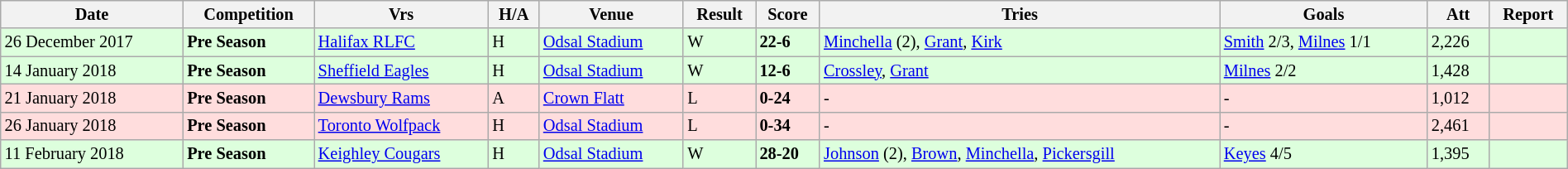<table class="wikitable"  style="font-size:85%; width:100%;">
<tr>
<th>Date</th>
<th>Competition</th>
<th>Vrs</th>
<th>H/A</th>
<th>Venue</th>
<th>Result</th>
<th>Score</th>
<th>Tries</th>
<th>Goals</th>
<th>Att</th>
<th>Report</th>
</tr>
<tr style="background:#ddffdd;" width=20 | >
<td>26 December 2017</td>
<td><strong>Pre Season</strong></td>
<td><a href='#'>Halifax RLFC</a></td>
<td>H</td>
<td><a href='#'>Odsal Stadium</a></td>
<td>W</td>
<td><strong>22-6</strong></td>
<td><a href='#'>Minchella</a> (2), <a href='#'>Grant</a>, <a href='#'>Kirk</a></td>
<td><a href='#'>Smith</a> 2/3, <a href='#'>Milnes</a> 1/1</td>
<td>2,226</td>
<td></td>
</tr>
<tr style="background:#ddffdd;" width=20 | >
<td>14 January 2018</td>
<td><strong>Pre Season</strong></td>
<td><a href='#'>Sheffield Eagles</a></td>
<td>H</td>
<td><a href='#'>Odsal Stadium</a></td>
<td>W</td>
<td><strong>12-6</strong></td>
<td><a href='#'>Crossley</a>, <a href='#'>Grant</a></td>
<td><a href='#'>Milnes</a> 2/2</td>
<td>1,428</td>
<td></td>
</tr>
<tr style="background:#ffdddd;" width=20 | >
<td>21 January 2018</td>
<td><strong>Pre Season</strong></td>
<td><a href='#'>Dewsbury Rams</a></td>
<td>A</td>
<td><a href='#'>Crown Flatt</a></td>
<td>L</td>
<td><strong>0-24</strong></td>
<td>-</td>
<td>-</td>
<td>1,012</td>
<td></td>
</tr>
<tr style="background:#ffdddd;" width=20 | >
<td>26 January 2018</td>
<td><strong>Pre Season</strong></td>
<td><a href='#'>Toronto Wolfpack</a></td>
<td>H</td>
<td><a href='#'>Odsal Stadium</a></td>
<td>L</td>
<td><strong>0-34</strong></td>
<td>-</td>
<td>-</td>
<td>2,461</td>
<td></td>
</tr>
<tr style="background:#ddffdd;" width=20 | >
<td>11 February 2018</td>
<td><strong>Pre Season</strong></td>
<td><a href='#'>Keighley Cougars</a></td>
<td>H</td>
<td><a href='#'>Odsal Stadium</a></td>
<td>W</td>
<td><strong>28-20</strong></td>
<td><a href='#'>Johnson</a> (2), <a href='#'>Brown</a>, <a href='#'>Minchella</a>, <a href='#'>Pickersgill</a></td>
<td><a href='#'>Keyes</a> 4/5</td>
<td>1,395</td>
<td></td>
</tr>
</table>
